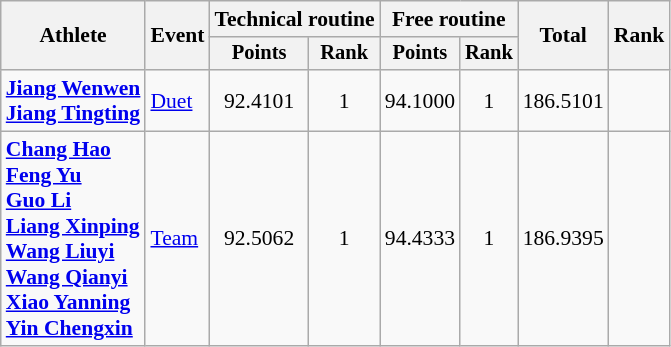<table class=wikitable style=font-size:90%;text-align:center>
<tr>
<th rowspan="2">Athlete</th>
<th rowspan="2">Event</th>
<th colspan="2">Technical routine</th>
<th colspan="2">Free routine</th>
<th rowspan="2">Total</th>
<th rowspan="2">Rank</th>
</tr>
<tr style="font-size:95%">
<th>Points</th>
<th>Rank</th>
<th>Points</th>
<th>Rank</th>
</tr>
<tr>
<td align=left><strong><a href='#'>Jiang Wenwen</a><br><a href='#'>Jiang Tingting</a></strong></td>
<td align=left><a href='#'>Duet</a></td>
<td>92.4101</td>
<td>1</td>
<td>94.1000</td>
<td>1</td>
<td>186.5101</td>
<td></td>
</tr>
<tr>
<td align=left><strong><a href='#'>Chang Hao</a><br><a href='#'>Feng Yu</a><br><a href='#'>Guo Li</a><br><a href='#'>Liang Xinping</a><br><a href='#'>Wang Liuyi</a><br><a href='#'>Wang Qianyi</a><br><a href='#'>Xiao Yanning</a><br><a href='#'>Yin Chengxin</a></strong></td>
<td align=left><a href='#'>Team</a></td>
<td>92.5062</td>
<td>1</td>
<td>94.4333</td>
<td>1</td>
<td>186.9395</td>
<td></td>
</tr>
</table>
